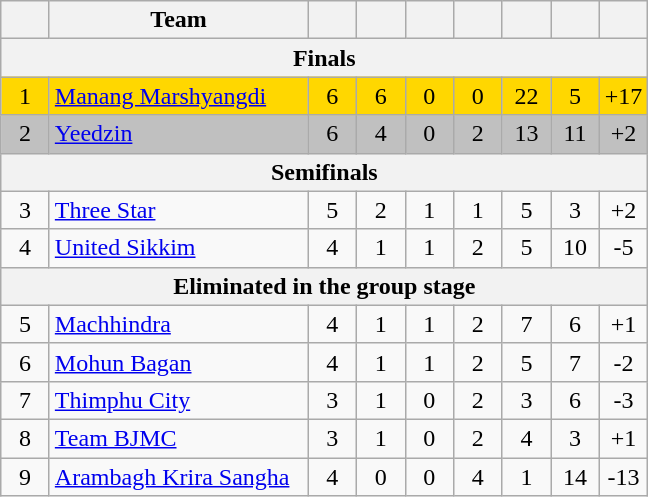<table class="wikitable" style="text-align:center;">
<tr>
<th width="25"></th>
<th width="165">Team</th>
<th width="25"></th>
<th width="25"></th>
<th width="25"></th>
<th width="25"></th>
<th width="25"></th>
<th width="25"></th>
<th width="25"></th>
</tr>
<tr>
<th colspan=10>Finals</th>
</tr>
<tr style="background:gold;">
<td>1</td>
<td align=left> <a href='#'>Manang Marshyangdi</a></td>
<td>6</td>
<td>6</td>
<td>0</td>
<td>0</td>
<td>22</td>
<td>5</td>
<td>+17</td>
</tr>
<tr style="background:silver;">
<td>2</td>
<td align=left> <a href='#'>Yeedzin</a></td>
<td>6</td>
<td>4</td>
<td>0</td>
<td>2</td>
<td>13</td>
<td>11</td>
<td>+2</td>
</tr>
<tr>
<th colspan=10>Semifinals</th>
</tr>
<tr style=>
<td>3</td>
<td align=left> <a href='#'>Three Star</a></td>
<td>5</td>
<td>2</td>
<td>1</td>
<td>1</td>
<td>5</td>
<td>3</td>
<td>+2</td>
</tr>
<tr style=>
<td>4</td>
<td align=left> <a href='#'>United Sikkim</a></td>
<td>4</td>
<td>1</td>
<td>1</td>
<td>2</td>
<td>5</td>
<td>10</td>
<td>-5</td>
</tr>
<tr>
<th colspan=10>Eliminated in the group stage</th>
</tr>
<tr>
<td>5</td>
<td align=left> <a href='#'>Machhindra</a></td>
<td>4</td>
<td>1</td>
<td>1</td>
<td>2</td>
<td>7</td>
<td>6</td>
<td>+1</td>
</tr>
<tr>
<td>6</td>
<td align=left> <a href='#'>Mohun Bagan</a></td>
<td>4</td>
<td>1</td>
<td>1</td>
<td>2</td>
<td>5</td>
<td>7</td>
<td>-2</td>
</tr>
<tr>
<td>7</td>
<td align=left> <a href='#'>Thimphu City</a></td>
<td>3</td>
<td>1</td>
<td>0</td>
<td>2</td>
<td>3</td>
<td>6</td>
<td>-3</td>
</tr>
<tr>
<td>8</td>
<td align=left> <a href='#'>Team BJMC</a></td>
<td>3</td>
<td>1</td>
<td>0</td>
<td>2</td>
<td>4</td>
<td>3</td>
<td>+1</td>
</tr>
<tr>
<td>9</td>
<td align=left> <a href='#'>Arambagh Krira Sangha</a></td>
<td>4</td>
<td>0</td>
<td>0</td>
<td>4</td>
<td>1</td>
<td>14</td>
<td>-13</td>
</tr>
</table>
